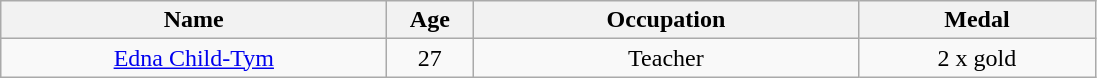<table class="wikitable" style="text-align: center">
<tr>
<th width=250>Name</th>
<th width=50>Age</th>
<th width=250>Occupation</th>
<th width=150>Medal</th>
</tr>
<tr>
<td><a href='#'>Edna Child-Tym</a></td>
<td>27</td>
<td>Teacher</td>
<td>2 x gold</td>
</tr>
</table>
